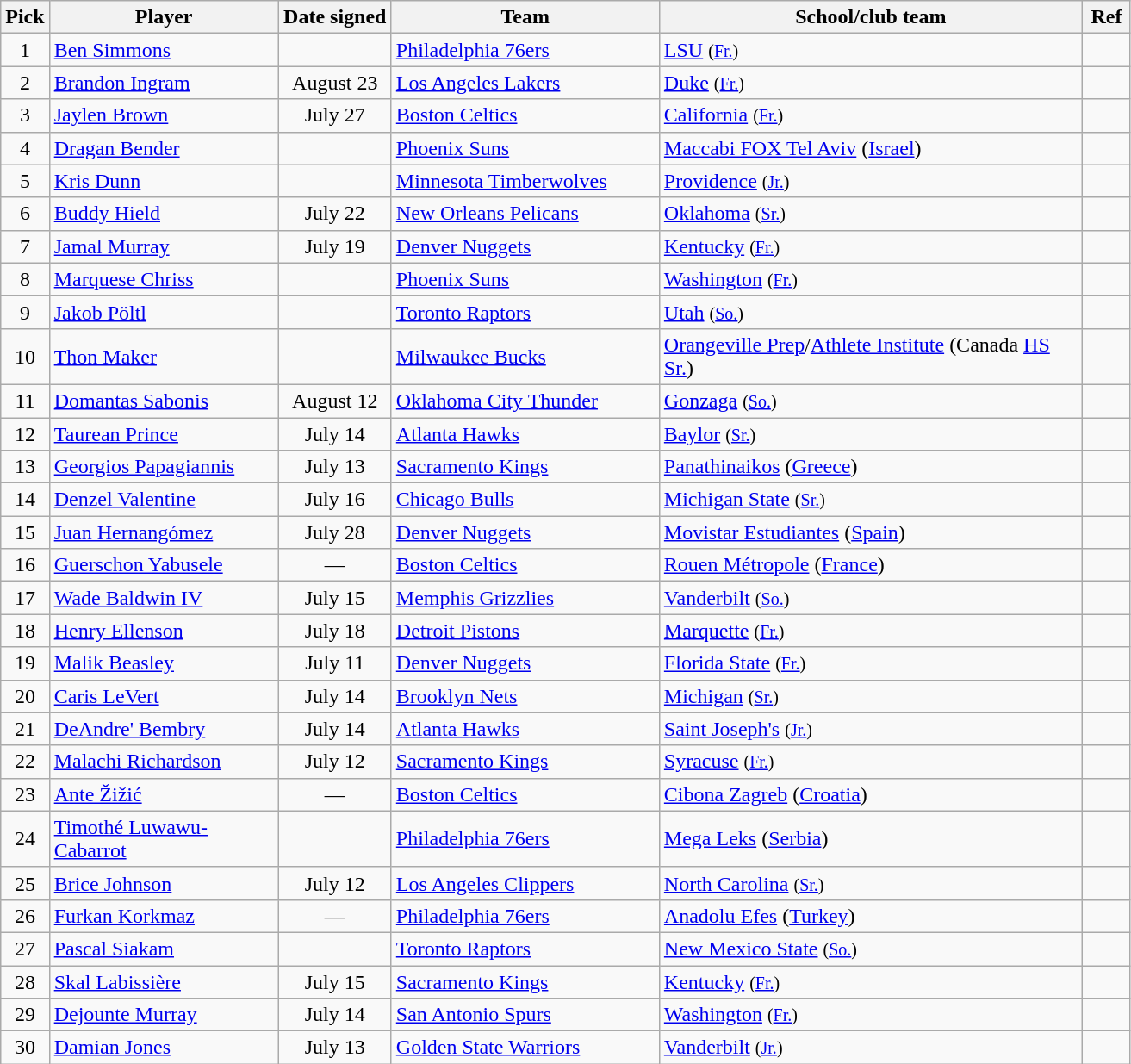<table class="wikitable sortable" style="text-align:left">
<tr>
<th style="width:30px">Pick</th>
<th style="width:170px">Player</th>
<th style="width:80px">Date signed</th>
<th style="width:200px">Team</th>
<th style="width:320px">School/club team</th>
<th class="unsortable" style="width:30px">Ref</th>
</tr>
<tr>
<td align=center>1</td>
<td><a href='#'>Ben Simmons</a></td>
<td align=center></td>
<td><a href='#'>Philadelphia 76ers</a></td>
<td><a href='#'>LSU</a> <small>(<a href='#'>Fr.</a>)</small></td>
<td align=center></td>
</tr>
<tr>
<td align=center>2</td>
<td><a href='#'>Brandon Ingram</a></td>
<td align=center>August 23</td>
<td><a href='#'>Los Angeles Lakers</a></td>
<td><a href='#'>Duke</a> <small>(<a href='#'>Fr.</a>)</small></td>
<td align=center></td>
</tr>
<tr>
<td align=center>3</td>
<td><a href='#'>Jaylen Brown</a></td>
<td align=center>July 27</td>
<td><a href='#'>Boston Celtics</a></td>
<td><a href='#'>California</a> <small>(<a href='#'>Fr.</a>)</small></td>
<td align=center></td>
</tr>
<tr>
<td align=center>4</td>
<td><a href='#'>Dragan Bender</a></td>
<td align=center></td>
<td><a href='#'>Phoenix Suns</a></td>
<td><a href='#'>Maccabi FOX Tel Aviv</a> (<a href='#'>Israel</a>)</td>
<td align=center></td>
</tr>
<tr>
<td align=center>5</td>
<td><a href='#'>Kris Dunn</a></td>
<td align=center></td>
<td><a href='#'>Minnesota Timberwolves</a></td>
<td><a href='#'>Providence</a> <small>(<a href='#'>Jr.</a>)</small></td>
<td align=center></td>
</tr>
<tr>
<td align=center>6</td>
<td><a href='#'>Buddy Hield</a></td>
<td align=center>July 22</td>
<td><a href='#'>New Orleans Pelicans</a></td>
<td><a href='#'>Oklahoma</a> <small>(<a href='#'>Sr.</a>)</small></td>
<td align=center></td>
</tr>
<tr>
<td align=center>7</td>
<td><a href='#'>Jamal Murray</a></td>
<td align=center>July 19</td>
<td><a href='#'>Denver Nuggets</a></td>
<td><a href='#'>Kentucky</a> <small>(<a href='#'>Fr.</a>)</small></td>
<td align=center></td>
</tr>
<tr>
<td align=center>8</td>
<td><a href='#'>Marquese Chriss</a></td>
<td align=center></td>
<td><a href='#'>Phoenix Suns</a></td>
<td><a href='#'>Washington</a> <small>(<a href='#'>Fr.</a>)</small></td>
<td align=center></td>
</tr>
<tr>
<td align=center>9</td>
<td><a href='#'>Jakob Pöltl</a></td>
<td align=center></td>
<td><a href='#'>Toronto Raptors</a></td>
<td><a href='#'>Utah</a> <small>(<a href='#'>So.</a>)</small></td>
<td align=center></td>
</tr>
<tr>
<td align=center>10</td>
<td><a href='#'>Thon Maker</a></td>
<td align=center></td>
<td><a href='#'>Milwaukee Bucks</a></td>
<td><a href='#'>Orangeville Prep</a>/<a href='#'>Athlete Institute</a> (Canada <a href='#'>HS Sr.</a>)</td>
<td align=center></td>
</tr>
<tr>
<td align=center>11</td>
<td><a href='#'>Domantas Sabonis</a></td>
<td align=center>August 12</td>
<td><a href='#'>Oklahoma City Thunder</a></td>
<td><a href='#'>Gonzaga</a> <small>(<a href='#'>So.</a>)</small></td>
<td align=center></td>
</tr>
<tr>
<td align=center>12</td>
<td><a href='#'>Taurean Prince</a></td>
<td align=center>July 14</td>
<td><a href='#'>Atlanta Hawks</a></td>
<td><a href='#'>Baylor</a> <small>(<a href='#'>Sr.</a>)</small></td>
<td align=center></td>
</tr>
<tr>
<td align=center>13</td>
<td><a href='#'>Georgios Papagiannis</a></td>
<td align=center>July 13</td>
<td><a href='#'>Sacramento Kings</a></td>
<td><a href='#'>Panathinaikos</a> (<a href='#'>Greece</a>)</td>
<td align=center></td>
</tr>
<tr>
<td align=center>14</td>
<td><a href='#'>Denzel Valentine</a></td>
<td align=center>July 16</td>
<td><a href='#'>Chicago Bulls</a></td>
<td><a href='#'>Michigan State</a> <small>(<a href='#'>Sr.</a>)</small></td>
<td align=center></td>
</tr>
<tr>
<td align=center>15</td>
<td><a href='#'>Juan Hernangómez</a></td>
<td align=center>July 28</td>
<td><a href='#'>Denver Nuggets</a></td>
<td><a href='#'>Movistar Estudiantes</a> (<a href='#'>Spain</a>)</td>
<td align=center></td>
</tr>
<tr>
<td align=center>16</td>
<td><a href='#'>Guerschon Yabusele</a></td>
<td align=center>—</td>
<td><a href='#'>Boston Celtics</a></td>
<td><a href='#'>Rouen Métropole</a> (<a href='#'>France</a>)</td>
<td align=center></td>
</tr>
<tr>
<td align=center>17</td>
<td><a href='#'>Wade Baldwin IV</a></td>
<td align=center>July 15</td>
<td><a href='#'>Memphis Grizzlies</a></td>
<td><a href='#'>Vanderbilt</a> <small>(<a href='#'>So.</a>)</small></td>
<td align=center></td>
</tr>
<tr>
<td align=center>18</td>
<td><a href='#'>Henry Ellenson</a></td>
<td align=center>July 18</td>
<td><a href='#'>Detroit Pistons</a></td>
<td><a href='#'>Marquette</a> <small>(<a href='#'>Fr.</a>)</small></td>
<td align=center></td>
</tr>
<tr>
<td align=center>19</td>
<td><a href='#'>Malik Beasley</a></td>
<td align=center>July 11</td>
<td><a href='#'>Denver Nuggets</a></td>
<td><a href='#'>Florida State</a> <small>(<a href='#'>Fr.</a>)</small></td>
<td align=center></td>
</tr>
<tr>
<td align=center>20</td>
<td><a href='#'>Caris LeVert</a></td>
<td align=center>July 14</td>
<td><a href='#'>Brooklyn Nets</a></td>
<td><a href='#'>Michigan</a> <small>(<a href='#'>Sr.</a>)</small></td>
<td align=center></td>
</tr>
<tr>
<td align=center>21</td>
<td><a href='#'>DeAndre' Bembry</a></td>
<td align=center>July 14</td>
<td><a href='#'>Atlanta Hawks</a></td>
<td><a href='#'>Saint Joseph's</a> <small>(<a href='#'>Jr.</a>)</small></td>
<td align=center></td>
</tr>
<tr>
<td align=center>22</td>
<td><a href='#'>Malachi Richardson</a></td>
<td align=center>July 12</td>
<td><a href='#'>Sacramento Kings</a></td>
<td><a href='#'>Syracuse</a> <small>(<a href='#'>Fr.</a>)</small></td>
<td align=center></td>
</tr>
<tr>
<td align=center>23</td>
<td><a href='#'>Ante Žižić</a></td>
<td align=center>—</td>
<td><a href='#'>Boston Celtics</a></td>
<td><a href='#'>Cibona Zagreb</a> (<a href='#'>Croatia</a>)</td>
<td align=center></td>
</tr>
<tr>
<td align=center>24</td>
<td><a href='#'>Timothé Luwawu-Cabarrot</a></td>
<td align=center></td>
<td><a href='#'>Philadelphia 76ers</a></td>
<td><a href='#'>Mega Leks</a> (<a href='#'>Serbia</a>)</td>
<td align=center></td>
</tr>
<tr>
<td align=center>25</td>
<td><a href='#'>Brice Johnson</a></td>
<td align=center>July 12</td>
<td><a href='#'>Los Angeles Clippers</a></td>
<td><a href='#'>North Carolina</a> <small>(<a href='#'>Sr.</a>)</small></td>
<td align=center></td>
</tr>
<tr>
<td align=center>26</td>
<td><a href='#'>Furkan Korkmaz</a></td>
<td align=center>—</td>
<td><a href='#'>Philadelphia 76ers</a></td>
<td><a href='#'>Anadolu Efes</a> (<a href='#'>Turkey</a>)</td>
<td align=center></td>
</tr>
<tr>
<td align=center>27</td>
<td><a href='#'>Pascal Siakam</a></td>
<td align=center></td>
<td><a href='#'>Toronto Raptors</a></td>
<td><a href='#'>New Mexico State</a> <small>(<a href='#'>So.</a>)</small></td>
<td align=center></td>
</tr>
<tr>
<td align=center>28</td>
<td><a href='#'>Skal Labissière</a></td>
<td align=center>July 15</td>
<td><a href='#'>Sacramento Kings</a></td>
<td><a href='#'>Kentucky</a> <small>(<a href='#'>Fr.</a>)</small></td>
<td align=center></td>
</tr>
<tr>
<td align=center>29</td>
<td><a href='#'>Dejounte Murray</a></td>
<td align=center>July 14</td>
<td><a href='#'>San Antonio Spurs</a></td>
<td><a href='#'>Washington</a> <small>(<a href='#'>Fr.</a>)</small></td>
<td align=center></td>
</tr>
<tr>
<td align=center>30</td>
<td><a href='#'>Damian Jones</a></td>
<td align=center>July 13</td>
<td><a href='#'>Golden State Warriors</a></td>
<td><a href='#'>Vanderbilt</a> <small>(<a href='#'>Jr.</a>)</small></td>
<td align=center></td>
</tr>
</table>
